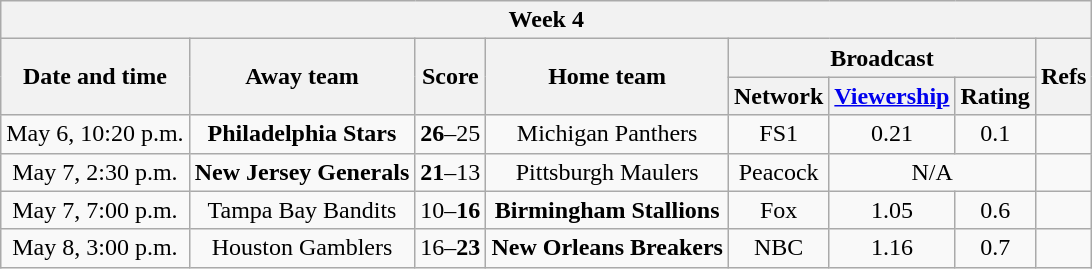<table class="wikitable" style="text-align:center;">
<tr>
<th colspan="8">Week 4</th>
</tr>
<tr>
<th rowspan="2">Date and time</th>
<th rowspan="2">Away team</th>
<th rowspan="2">Score</th>
<th rowspan="2">Home team</th>
<th colspan="3">Broadcast</th>
<th rowspan="2">Refs</th>
</tr>
<tr>
<th>Network</th>
<th><a href='#'>Viewership</a><br></th>
<th>Rating<br></th>
</tr>
<tr>
<td>May 6, 10:20 p.m.</td>
<td><strong>Philadelphia Stars</strong></td>
<td><strong>26</strong>–25</td>
<td>Michigan Panthers</td>
<td>FS1</td>
<td>0.21</td>
<td>0.1</td>
<td></td>
</tr>
<tr>
<td>May 7, 2:30 p.m.</td>
<td><strong>New Jersey Generals</strong></td>
<td><strong>21</strong>–13</td>
<td>Pittsburgh Maulers</td>
<td>Peacock</td>
<td colspan="2">N/A</td>
<td></td>
</tr>
<tr>
<td>May 7, 7:00 p.m.</td>
<td>Tampa Bay Bandits</td>
<td>10–<strong>16</strong></td>
<td><strong>Birmingham Stallions</strong></td>
<td>Fox</td>
<td>1.05</td>
<td>0.6</td>
<td></td>
</tr>
<tr>
<td>May 8, 3:00 p.m.</td>
<td>Houston Gamblers</td>
<td>16–<strong>23</strong></td>
<td><strong>New Orleans Breakers</strong></td>
<td>NBC</td>
<td>1.16</td>
<td>0.7</td>
<td></td>
</tr>
</table>
